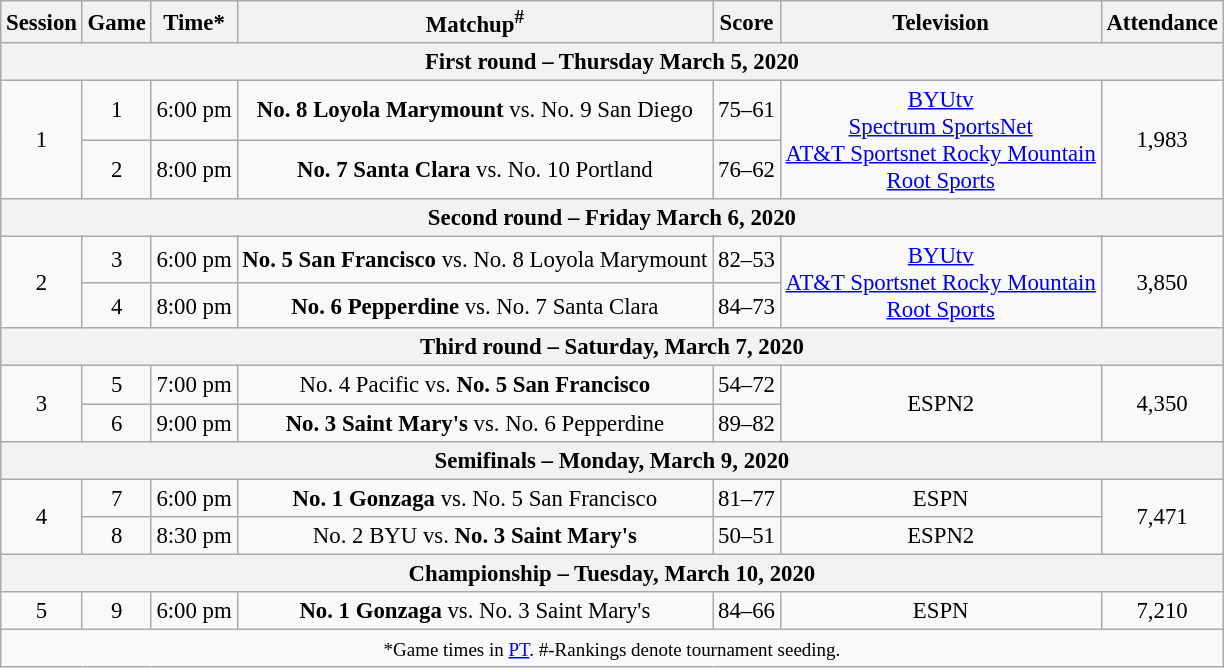<table class="wikitable" style="font-size: 95%;text-align:center">
<tr>
<th>Session</th>
<th>Game</th>
<th>Time*</th>
<th>Matchup<sup>#</sup></th>
<th>Score</th>
<th>Television</th>
<th>Attendance</th>
</tr>
<tr>
<th colspan="7">First round – Thursday March 5, 2020</th>
</tr>
<tr>
<td rowspan="2">1</td>
<td>1</td>
<td>6:00 pm</td>
<td><strong>No. 8 Loyola Marymount</strong> vs. No. 9 San Diego</td>
<td>75–61</td>
<td rowspan="2"><a href='#'>BYUtv</a><br><a href='#'>Spectrum SportsNet</a><br><a href='#'>AT&T Sportsnet Rocky Mountain</a><br><a href='#'>Root Sports</a></td>
<td rowspan="2">1,983</td>
</tr>
<tr>
<td>2</td>
<td>8:00 pm</td>
<td><strong>No. 7 Santa Clara</strong> vs. No. 10 Portland</td>
<td>76–62</td>
</tr>
<tr>
<th colspan="7">Second round – Friday March 6, 2020</th>
</tr>
<tr>
<td rowspan="2">2</td>
<td>3</td>
<td>6:00 pm</td>
<td><strong>No. 5 San Francisco</strong> vs. No. 8 Loyola Marymount</td>
<td>82–53</td>
<td rowspan="2"><a href='#'>BYUtv</a><br><a href='#'>AT&T Sportsnet Rocky Mountain</a><br><a href='#'>Root Sports</a></td>
<td rowspan="2">3,850</td>
</tr>
<tr>
<td>4</td>
<td>8:00 pm</td>
<td><strong>No. 6 Pepperdine</strong> vs. No. 7 Santa Clara</td>
<td>84–73</td>
</tr>
<tr>
<th colspan="7">Third round – Saturday, March 7, 2020</th>
</tr>
<tr>
<td rowspan="2">3</td>
<td>5</td>
<td>7:00 pm</td>
<td>No. 4 Pacific vs. <strong>No. 5 San Francisco</strong></td>
<td>54–72</td>
<td rowspan="2">ESPN2</td>
<td rowspan="2">4,350</td>
</tr>
<tr>
<td>6</td>
<td>9:00 pm</td>
<td><strong>No. 3 Saint Mary's</strong> vs. No. 6 Pepperdine</td>
<td>89–82</td>
</tr>
<tr>
<th colspan="7">Semifinals – Monday, March 9, 2020</th>
</tr>
<tr>
<td rowspan="2">4</td>
<td>7</td>
<td>6:00 pm</td>
<td><strong>No. 1 Gonzaga</strong> vs. No. 5 San Francisco</td>
<td>81–77</td>
<td>ESPN</td>
<td rowspan="2">7,471</td>
</tr>
<tr>
<td>8</td>
<td>8:30 pm</td>
<td>No. 2 BYU vs. <strong>No. 3 Saint Mary's</strong></td>
<td>50–51</td>
<td>ESPN2</td>
</tr>
<tr>
<th colspan="7">Championship – Tuesday, March 10, 2020</th>
</tr>
<tr>
<td>5</td>
<td>9</td>
<td>6:00 pm</td>
<td><strong>No. 1 Gonzaga</strong> vs. No. 3 Saint Mary's</td>
<td>84–66</td>
<td>ESPN</td>
<td>7,210</td>
</tr>
<tr>
<td colspan="7"><small>*Game times in <a href='#'>PT</a>. #-Rankings denote tournament seeding.</small></td>
</tr>
</table>
